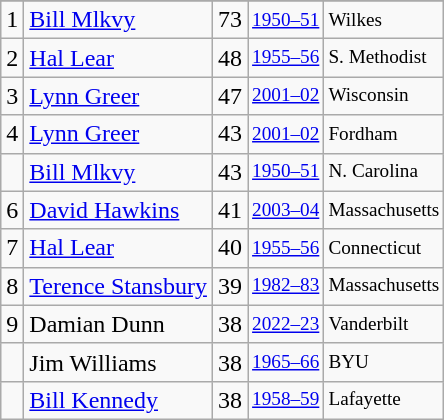<table class="wikitable">
<tr>
</tr>
<tr>
<td>1</td>
<td><a href='#'>Bill Mlkvy</a></td>
<td>73</td>
<td style="font-size:80%;"><a href='#'>1950–51</a></td>
<td style="font-size:80%;">Wilkes</td>
</tr>
<tr>
<td>2</td>
<td><a href='#'>Hal Lear</a></td>
<td>48</td>
<td style="font-size:80%;"><a href='#'>1955–56</a></td>
<td style="font-size:80%;">S. Methodist</td>
</tr>
<tr>
<td>3</td>
<td><a href='#'>Lynn Greer</a></td>
<td>47</td>
<td style="font-size:80%;"><a href='#'>2001–02</a></td>
<td style="font-size:80%;">Wisconsin</td>
</tr>
<tr>
<td>4</td>
<td><a href='#'>Lynn Greer</a></td>
<td>43</td>
<td style="font-size:80%;"><a href='#'>2001–02</a></td>
<td style="font-size:80%;">Fordham</td>
</tr>
<tr>
<td></td>
<td><a href='#'>Bill Mlkvy</a></td>
<td>43</td>
<td style="font-size:80%;"><a href='#'>1950–51</a></td>
<td style="font-size:80%;">N. Carolina</td>
</tr>
<tr>
<td>6</td>
<td><a href='#'>David Hawkins</a></td>
<td>41</td>
<td style="font-size:80%;"><a href='#'>2003–04</a></td>
<td style="font-size:80%;">Massachusetts</td>
</tr>
<tr>
<td>7</td>
<td><a href='#'>Hal Lear</a></td>
<td>40</td>
<td style="font-size:80%;"><a href='#'>1955–56</a></td>
<td style="font-size:80%;">Connecticut</td>
</tr>
<tr>
<td>8</td>
<td><a href='#'>Terence Stansbury</a></td>
<td>39</td>
<td style="font-size:80%;"><a href='#'>1982–83</a></td>
<td style="font-size:80%;">Massachusetts</td>
</tr>
<tr>
<td>9</td>
<td>Damian Dunn</td>
<td>38</td>
<td style="font-size:80%;"><a href='#'>2022–23</a></td>
<td style="font-size:80%;">Vanderbilt</td>
</tr>
<tr>
<td></td>
<td>Jim Williams</td>
<td>38</td>
<td style="font-size:80%;"><a href='#'>1965–66</a></td>
<td style="font-size:80%;">BYU</td>
</tr>
<tr>
<td></td>
<td><a href='#'>Bill Kennedy</a></td>
<td>38</td>
<td style="font-size:80%;"><a href='#'>1958–59</a></td>
<td style="font-size:80%;">Lafayette</td>
</tr>
</table>
